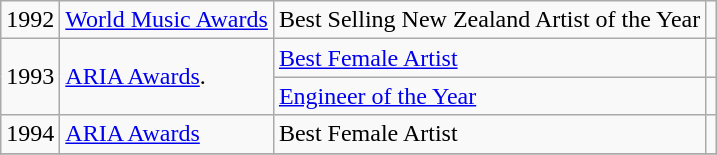<table class="wikitable">
<tr>
<td>1992</td>
<td><a href='#'>World Music Awards</a></td>
<td>Best Selling New Zealand Artist of the Year</td>
<td></td>
</tr>
<tr>
<td rowspan="2">1993</td>
<td rowspan="2"><a href='#'>ARIA Awards</a>.</td>
<td><a href='#'>Best Female Artist</a></td>
<td></td>
</tr>
<tr>
<td><a href='#'>Engineer of the Year</a></td>
<td></td>
</tr>
<tr>
<td>1994</td>
<td><a href='#'>ARIA Awards</a></td>
<td>Best Female Artist</td>
<td></td>
</tr>
<tr>
</tr>
</table>
